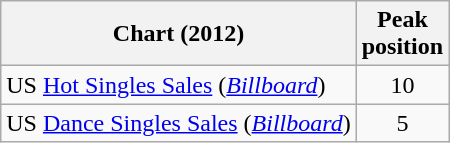<table class="wikitable plainrowheaders">
<tr>
<th scope="col">Chart (2012)</th>
<th scope="col">Peak<br>position</th>
</tr>
<tr>
<td>US <a href='#'>Hot Singles Sales</a> (<em><a href='#'>Billboard</a></em>)</td>
<td align="center">10</td>
</tr>
<tr>
<td>US <a href='#'>Dance Singles Sales</a> (<em><a href='#'>Billboard</a></em>)</td>
<td align="center">5</td>
</tr>
</table>
